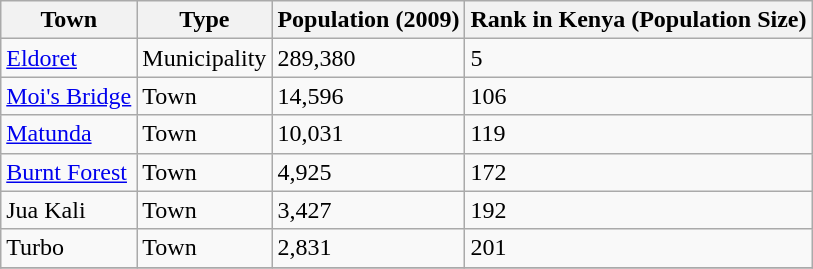<table class="sortable wikitable">
<tr>
<th>Town</th>
<th>Type</th>
<th>Population (2009)</th>
<th>Rank in Kenya (Population Size)</th>
</tr>
<tr>
<td><a href='#'>Eldoret</a></td>
<td>Municipality</td>
<td>289,380</td>
<td>5</td>
</tr>
<tr>
<td><a href='#'>Moi's Bridge</a></td>
<td>Town</td>
<td>14,596</td>
<td>106</td>
</tr>
<tr>
<td><a href='#'>Matunda</a></td>
<td>Town</td>
<td>10,031</td>
<td>119</td>
</tr>
<tr>
<td><a href='#'>Burnt Forest</a></td>
<td>Town</td>
<td>4,925</td>
<td>172</td>
</tr>
<tr>
<td>Jua Kali</td>
<td>Town</td>
<td>3,427</td>
<td>192</td>
</tr>
<tr |Ziwa|| Town || - || ->
<td>Turbo</td>
<td>Town</td>
<td>2,831</td>
<td>201</td>
</tr>
<tr>
</tr>
</table>
